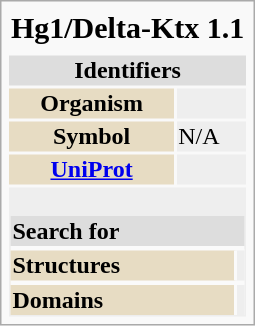<table class="infobox">
<tr>
<th colspan="2" class="infobox-above" style="font-size: 125%">Hg1/Delta-Ktx 1.1</th>
</tr>
<tr>
<td colspan="2" class="infobox-image"></td>
</tr>
<tr>
<th colspan="2" class="infobox-header" style="background-color: #ddd">Identifiers</th>
</tr>
<tr>
<th scope="row" class="infobox-label" style="background-color: #e7dcc3">Organism</th>
<td class="infobox-data" style="background-color: #eee"><span></span></td>
</tr>
<tr>
<th scope="row" class="infobox-label" style="background-color: #e7dcc3">Symbol</th>
<td class="infobox-data" style="background-color: #eee">N/A</td>
</tr>
<tr>
<th scope="row" class="infobox-label" style="background-color: #e7dcc3"><a href='#'>UniProt</a></th>
<td class="infobox-data" style="background-color: #eee"></td>
</tr>
<tr>
<td colspan="2" class="infobox-full-data" style="background-color: #eee"><br><table class="infobox mw-collapsible mw-collapsed" style="float:none; clear:none; margin:0; border-width:0; border-collapse:collapse; text-align:left; width:100%">
<tr>
<th colspan="2" class="infobox-header" style="background-color: #ddd">Search for</th>
</tr>
<tr>
<th scope="row" class="infobox-label" style="background-color: #e7dcc3; border:#fafafa 2px solid; border-width:3px 2px 0 0;">Structures</th>
<td class="infobox-data" style="background-color: #eee; border:#fafafa 2px solid; border-width:3px 0 0 2px;"></td>
</tr>
<tr>
<th scope="row" class="infobox-label" style="background-color: #e7dcc3; border:#fafafa 2px solid; border-width:3px 2px 0 0;">Domains</th>
<td class="infobox-data" style="background-color: #eee; border:#fafafa 2px solid; border-width:3px 0 0 2px;"></td>
</tr>
</table>
</td>
</tr>
</table>
